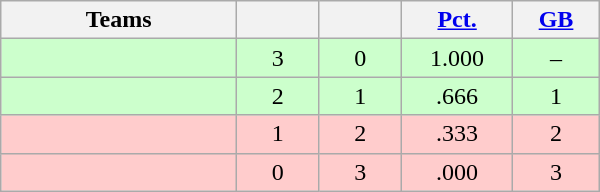<table class="wikitable" width="400" style="text-align:center;">
<tr>
<th width="20%">Teams</th>
<th width="7%"></th>
<th width="7%"></th>
<th width="8%"><a href='#'>Pct.</a></th>
<th width="7%"><a href='#'>GB</a></th>
</tr>
<tr style="background-color:#cfc">
<td align=left></td>
<td>3</td>
<td>0</td>
<td>1.000</td>
<td>–</td>
</tr>
<tr style="background-color:#cfc">
<td align=left></td>
<td>2</td>
<td>1</td>
<td>.666</td>
<td>1</td>
</tr>
<tr style="background-color:#fcc">
<td align=left></td>
<td>1</td>
<td>2</td>
<td>.333</td>
<td>2</td>
</tr>
<tr style="background-color:#fcc">
<td align=left></td>
<td>0</td>
<td>3</td>
<td>.000</td>
<td>3</td>
</tr>
</table>
